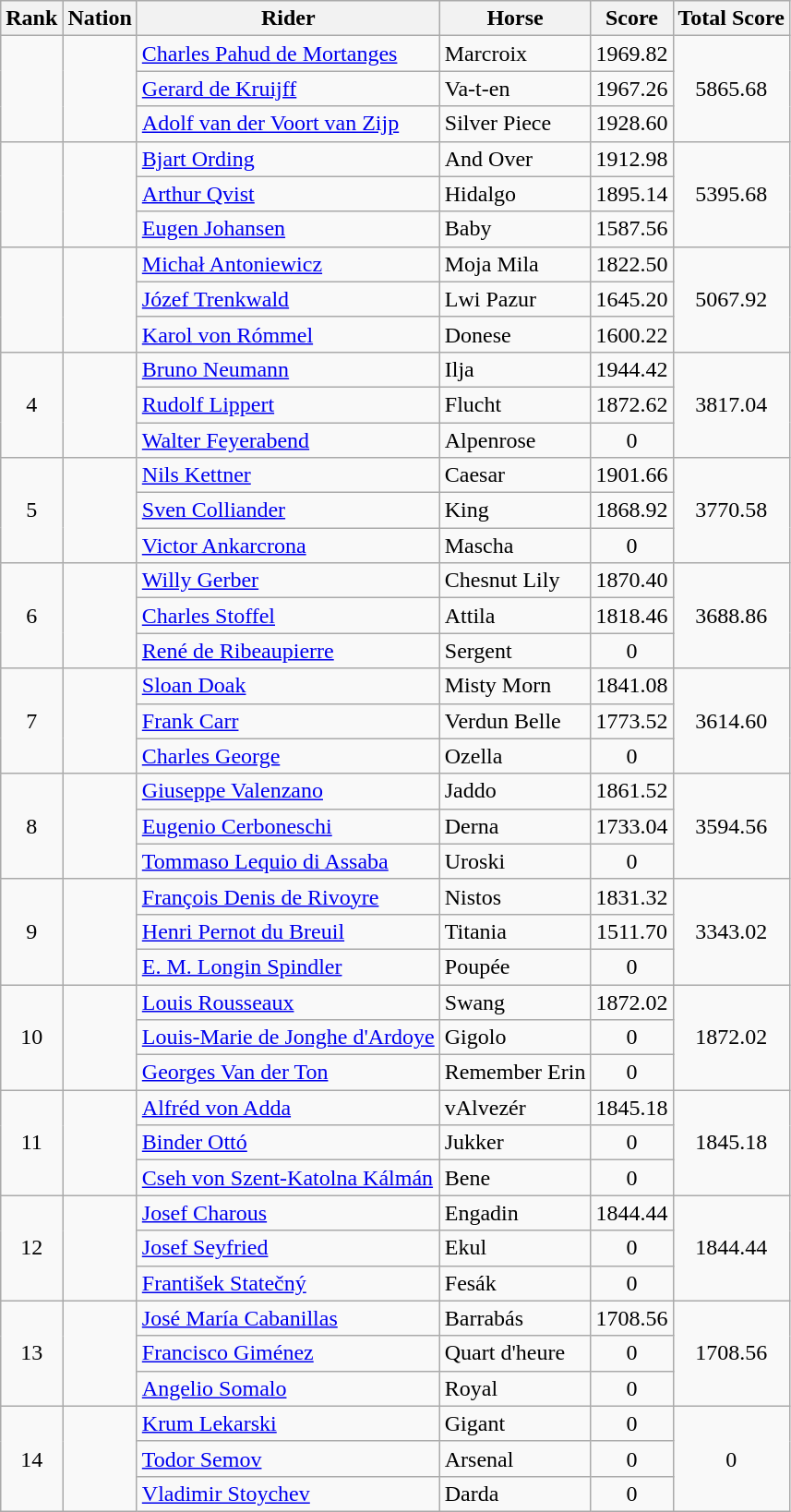<table class="wikitable sortable" style="text-align:center">
<tr>
<th>Rank</th>
<th>Nation</th>
<th>Rider</th>
<th>Horse</th>
<th>Score</th>
<th>Total Score</th>
</tr>
<tr>
<td rowspan=3></td>
<td rowspan=3></td>
<td align=left><a href='#'>Charles Pahud de Mortanges</a></td>
<td align=left>Marcroix</td>
<td>1969.82</td>
<td rowspan=3>5865.68</td>
</tr>
<tr>
<td align=left><a href='#'>Gerard de Kruijff</a></td>
<td align=left>Va-t-en</td>
<td>1967.26</td>
</tr>
<tr>
<td align=left><a href='#'>Adolf van der Voort van Zijp</a></td>
<td align=left>Silver Piece</td>
<td>1928.60</td>
</tr>
<tr>
<td rowspan=3></td>
<td rowspan=3></td>
<td align=left><a href='#'>Bjart Ording</a></td>
<td align=left>And Over</td>
<td>1912.98</td>
<td rowspan=3>5395.68</td>
</tr>
<tr>
<td align=left><a href='#'>Arthur Qvist</a></td>
<td align=left>Hidalgo</td>
<td>1895.14</td>
</tr>
<tr>
<td align=left><a href='#'>Eugen Johansen</a></td>
<td align=left>Baby</td>
<td>1587.56</td>
</tr>
<tr>
<td rowspan=3></td>
<td rowspan=3></td>
<td align=left><a href='#'>Michał Antoniewicz</a></td>
<td align=left>Moja Mila</td>
<td>1822.50</td>
<td rowspan=3>5067.92</td>
</tr>
<tr>
<td align=left><a href='#'>Józef Trenkwald</a></td>
<td align=left>Lwi Pazur</td>
<td>1645.20</td>
</tr>
<tr>
<td align=left><a href='#'>Karol von Rómmel</a></td>
<td align=left>Donese</td>
<td>1600.22</td>
</tr>
<tr>
<td rowspan=3>4</td>
<td rowspan=3></td>
<td align=left><a href='#'>Bruno Neumann</a></td>
<td align=left>Ilja</td>
<td>1944.42</td>
<td rowspan=3>3817.04</td>
</tr>
<tr>
<td align=left><a href='#'>Rudolf Lippert</a></td>
<td align=left>Flucht</td>
<td>1872.62</td>
</tr>
<tr>
<td align=left><a href='#'>Walter Feyerabend</a></td>
<td align=left>Alpenrose</td>
<td>0</td>
</tr>
<tr>
<td rowspan=3>5</td>
<td rowspan=3></td>
<td align=left><a href='#'>Nils Kettner</a></td>
<td align=left>Caesar</td>
<td>1901.66</td>
<td rowspan=3>3770.58</td>
</tr>
<tr>
<td align=left><a href='#'>Sven Colliander</a></td>
<td align=left>King</td>
<td>1868.92</td>
</tr>
<tr>
<td align=left><a href='#'>Victor Ankarcrona</a></td>
<td align=left>Mascha</td>
<td>0</td>
</tr>
<tr>
<td rowspan=3>6</td>
<td rowspan=3></td>
<td align=left><a href='#'>Willy Gerber</a></td>
<td align=left>Chesnut Lily</td>
<td>1870.40</td>
<td rowspan=3>3688.86</td>
</tr>
<tr>
<td align=left><a href='#'>Charles Stoffel</a></td>
<td align=left>Attila</td>
<td>1818.46</td>
</tr>
<tr>
<td align=left><a href='#'>René de Ribeaupierre</a></td>
<td align=left>Sergent</td>
<td>0</td>
</tr>
<tr>
<td rowspan=3>7</td>
<td rowspan=3></td>
<td align=left><a href='#'>Sloan Doak</a></td>
<td align=left>Misty Morn</td>
<td>1841.08</td>
<td rowspan=3>3614.60</td>
</tr>
<tr>
<td align=left><a href='#'>Frank Carr</a></td>
<td align=left>Verdun Belle</td>
<td>1773.52</td>
</tr>
<tr>
<td align=left><a href='#'>Charles George</a></td>
<td align=left>Ozella</td>
<td>0</td>
</tr>
<tr>
<td rowspan=3>8</td>
<td rowspan=3></td>
<td align=left><a href='#'>Giuseppe Valenzano</a></td>
<td align=left>Jaddo</td>
<td>1861.52</td>
<td rowspan=3>3594.56</td>
</tr>
<tr>
<td align=left><a href='#'>Eugenio Cerboneschi</a></td>
<td align=left>Derna</td>
<td>1733.04</td>
</tr>
<tr>
<td align=left><a href='#'>Tommaso Lequio di Assaba</a></td>
<td align=left>Uroski</td>
<td>0</td>
</tr>
<tr>
<td rowspan=3>9</td>
<td rowspan=3></td>
<td align=left><a href='#'>François Denis de Rivoyre</a></td>
<td align=left>Nistos</td>
<td>1831.32</td>
<td rowspan=3>3343.02</td>
</tr>
<tr>
<td align=left><a href='#'>Henri Pernot du Breuil</a></td>
<td align=left>Titania</td>
<td>1511.70</td>
</tr>
<tr>
<td align=left><a href='#'>E. M. Longin Spindler</a></td>
<td align=left>Poupée</td>
<td>0</td>
</tr>
<tr>
<td rowspan=3>10</td>
<td rowspan=3></td>
<td align=left><a href='#'>Louis Rousseaux</a></td>
<td align=left>Swang</td>
<td>1872.02</td>
<td rowspan=3>1872.02</td>
</tr>
<tr>
<td align=left><a href='#'>Louis-Marie de Jonghe d'Ardoye</a></td>
<td align=left>Gigolo</td>
<td>0</td>
</tr>
<tr>
<td align=left><a href='#'>Georges Van der Ton</a></td>
<td align=left>Remember Erin</td>
<td>0</td>
</tr>
<tr>
<td rowspan=3>11</td>
<td rowspan=3></td>
<td align=left><a href='#'>Alfréd von Adda</a></td>
<td align=left>vAlvezér</td>
<td>1845.18</td>
<td rowspan=3>1845.18</td>
</tr>
<tr>
<td align=left><a href='#'>Binder Ottó</a></td>
<td align=left>Jukker</td>
<td>0</td>
</tr>
<tr>
<td align=left><a href='#'>Cseh von Szent-Katolna Kálmán</a></td>
<td align=left>Bene</td>
<td>0</td>
</tr>
<tr>
<td rowspan=3>12</td>
<td rowspan=3></td>
<td align=left><a href='#'>Josef Charous</a></td>
<td align=left>Engadin</td>
<td>1844.44</td>
<td rowspan=3>1844.44</td>
</tr>
<tr>
<td align=left><a href='#'>Josef Seyfried</a></td>
<td align=left>Ekul</td>
<td>0</td>
</tr>
<tr>
<td align=left><a href='#'>František Statečný</a></td>
<td align=left>Fesák</td>
<td>0</td>
</tr>
<tr>
<td rowspan=3>13</td>
<td rowspan=3></td>
<td align=left><a href='#'>José María Cabanillas</a></td>
<td align=left>Barrabás</td>
<td>1708.56</td>
<td rowspan=3>1708.56</td>
</tr>
<tr>
<td align=left><a href='#'>Francisco Giménez</a></td>
<td align=left>Quart d'heure</td>
<td>0</td>
</tr>
<tr>
<td align=left><a href='#'>Angelio Somalo</a></td>
<td align=left>Royal</td>
<td>0</td>
</tr>
<tr>
<td rowspan=3>14</td>
<td rowspan=3></td>
<td align=left><a href='#'>Krum Lekarski</a></td>
<td align=left>Gigant</td>
<td>0</td>
<td rowspan=3>0</td>
</tr>
<tr>
<td align=left><a href='#'>Todor Semov</a></td>
<td align=left>Arsenal</td>
<td>0</td>
</tr>
<tr>
<td align=left><a href='#'>Vladimir Stoychev</a></td>
<td align=left>Darda</td>
<td>0</td>
</tr>
</table>
